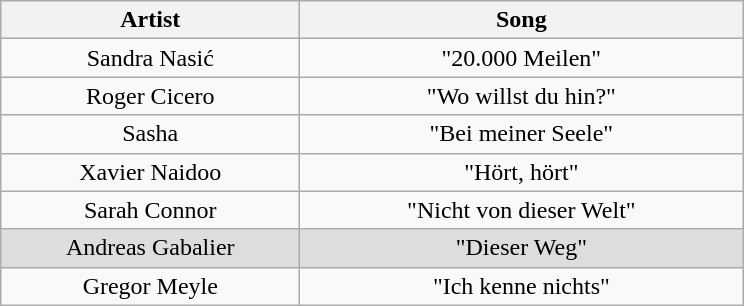<table class="wikitable plainrowheaders" style="text-align:center;" border="1">
<tr>
<th scope="col" rowspan="1" style="width:12em;">Artist</th>
<th scope="col" rowspan="1" style="width:18em;">Song</th>
</tr>
<tr>
<td scope="row">Sandra Nasić</td>
<td>"20.000 Meilen"</td>
</tr>
<tr>
<td scope="row">Roger Cicero</td>
<td>"Wo willst du hin?"</td>
</tr>
<tr>
<td scope="row">Sasha</td>
<td>"Bei meiner Seele"</td>
</tr>
<tr>
<td scope="row">Xavier Naidoo</td>
<td>"Hört, hört"</td>
</tr>
<tr>
<td scope="row">Sarah Connor</td>
<td>"Nicht von dieser Welt"</td>
</tr>
<tr style="background:#ddd;">
<td scope="row">Andreas Gabalier</td>
<td>"Dieser Weg"</td>
</tr>
<tr>
<td scope="row">Gregor Meyle</td>
<td>"Ich kenne nichts"</td>
</tr>
</table>
